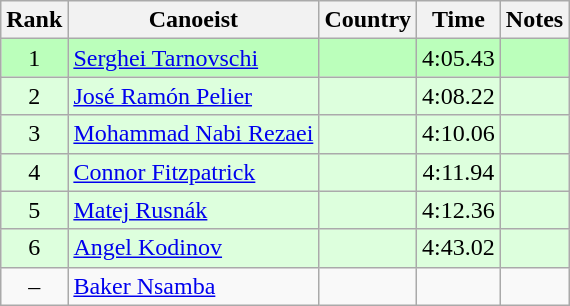<table class="wikitable" style="text-align:center">
<tr>
<th>Rank</th>
<th>Canoeist</th>
<th>Country</th>
<th>Time</th>
<th>Notes</th>
</tr>
<tr bgcolor=bbffbb>
<td>1</td>
<td align="left"><a href='#'>Serghei Tarnovschi</a></td>
<td align="left"></td>
<td>4:05.43</td>
<td></td>
</tr>
<tr bgcolor=ddffdd>
<td>2</td>
<td align="left"><a href='#'>José Ramón Pelier</a></td>
<td align="left"></td>
<td>4:08.22</td>
<td></td>
</tr>
<tr bgcolor=ddffdd>
<td>3</td>
<td align="left"><a href='#'>Mohammad Nabi Rezaei</a></td>
<td align="left"></td>
<td>4:10.06</td>
<td></td>
</tr>
<tr bgcolor=ddffdd>
<td>4</td>
<td align="left"><a href='#'>Connor Fitzpatrick</a></td>
<td align="left"></td>
<td>4:11.94</td>
<td></td>
</tr>
<tr bgcolor=ddffdd>
<td>5</td>
<td align="left"><a href='#'>Matej Rusnák</a></td>
<td align="left"></td>
<td>4:12.36</td>
<td></td>
</tr>
<tr bgcolor=ddffdd>
<td>6</td>
<td align="left"><a href='#'>Angel Kodinov</a></td>
<td align="left"></td>
<td>4:43.02</td>
<td></td>
</tr>
<tr>
<td>–</td>
<td align="left"><a href='#'>Baker Nsamba</a></td>
<td align="left"></td>
<td></td>
<td></td>
</tr>
</table>
